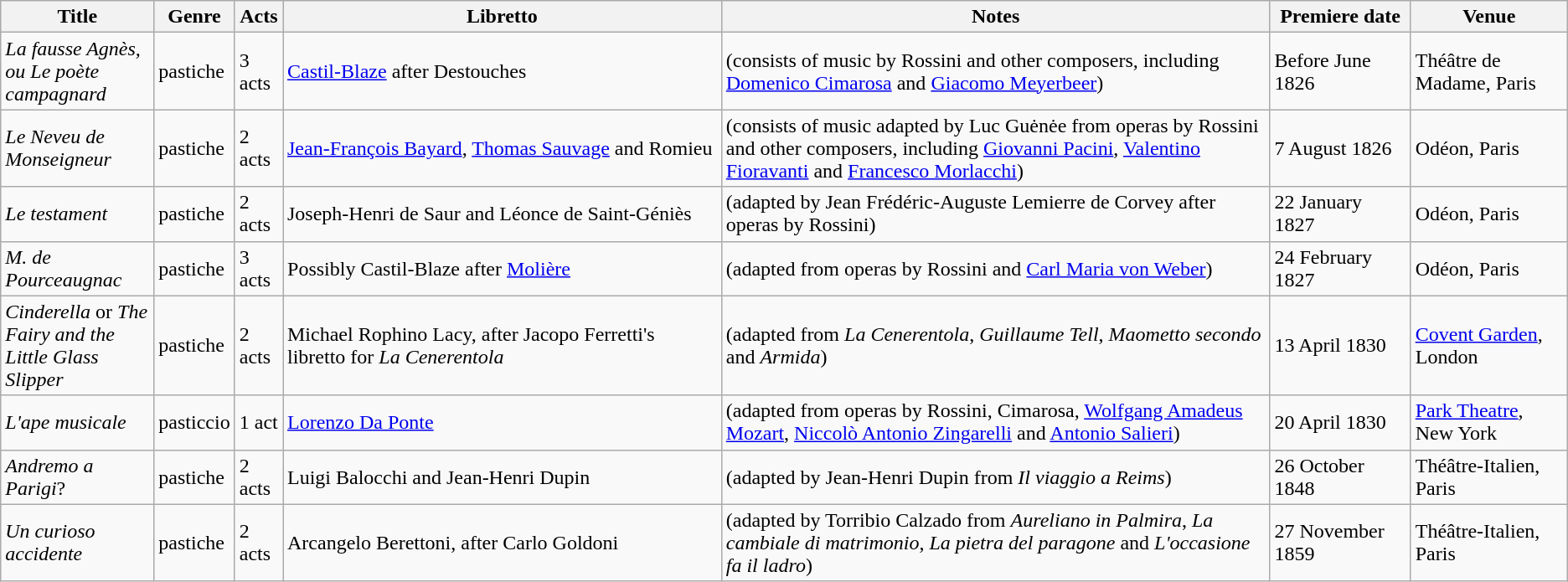<table class="wikitable sortable">
<tr>
<th>Title</th>
<th>Genre</th>
<th>Acts</th>
<th width=28%>Libretto</th>
<th width=35% class=unsortable>Notes</th>
<th width=9%>Premiere date</th>
<th width=10%>Venue</th>
</tr>
<tr>
<td data-sort-value="fausse"><em>La fausse Agnès,<br>ou Le poète campagnard</em></td>
<td>pastiche</td>
<td>3 acts</td>
<td><a href='#'>Castil-Blaze</a> after Destouches</td>
<td>(consists of music by Rossini and other composers, including <a href='#'>Domenico Cimarosa</a> and <a href='#'>Giacomo Meyerbeer</a>)</td>
<td>Before June 1826</td>
<td>Théâtre de Madame, Paris</td>
</tr>
<tr>
<td data-sort-value="neveu"><em>Le Neveu de Monseigneur</em></td>
<td>pastiche</td>
<td>2 acts</td>
<td><a href='#'>Jean-François Bayard</a>, <a href='#'>Thomas Sauvage</a> and Romieu</td>
<td>(consists of music adapted by Luc Guėnėe from operas by Rossini and other composers, including <a href='#'>Giovanni Pacini</a>, <a href='#'>Valentino Fioravanti</a> and <a href='#'>Francesco Morlacchi</a>)</td>
<td>7 August 1826</td>
<td>Odéon, Paris</td>
</tr>
<tr>
<td data-sort-value="testament"><em>Le testament</em></td>
<td>pastiche</td>
<td>2 acts</td>
<td>Joseph-Henri de Saur and Léonce de Saint-Géniès</td>
<td>(adapted by Jean Frédéric-Auguste Lemierre de Corvey after operas by Rossini)</td>
<td>22 January 1827</td>
<td>Odéon, Paris</td>
</tr>
<tr>
<td><em>M. de Pourceaugnac</em></td>
<td>pastiche</td>
<td>3 acts</td>
<td>Possibly Castil-Blaze after <a href='#'>Molière</a></td>
<td>(adapted from operas by Rossini and <a href='#'>Carl Maria von Weber</a>)</td>
<td>24 February 1827</td>
<td>Odéon, Paris</td>
</tr>
<tr>
<td><em>Cinderella</em> or <em>The Fairy and the Little Glass Slipper</em></td>
<td>pastiche</td>
<td>2 acts</td>
<td>Michael Rophino Lacy, after Jacopo Ferretti's libretto for <em>La Cenerentola</em></td>
<td>(adapted from <em>La Cenerentola</em>, <em>Guillaume Tell</em>, <em>Maometto secondo</em> and <em>Armida</em>)</td>
<td>13 April 1830</td>
<td><a href='#'>Covent Garden</a>, London</td>
</tr>
<tr>
<td data-sort-value="ape"><em>L'ape musicale</em></td>
<td>pasticcio</td>
<td>1 act</td>
<td><a href='#'>Lorenzo Da Ponte</a></td>
<td>(adapted from operas by Rossini, Cimarosa, <a href='#'>Wolfgang Amadeus Mozart</a>, <a href='#'>Niccolò Antonio Zingarelli</a> and <a href='#'>Antonio Salieri</a>)</td>
<td>20 April 1830</td>
<td><a href='#'>Park Theatre</a>, New York</td>
</tr>
<tr>
<td><em>Andremo a Parigi</em>?</td>
<td>pastiche</td>
<td>2 acts</td>
<td>Luigi Balocchi and Jean-Henri Dupin</td>
<td>(adapted by Jean-Henri Dupin from <em>Il viaggio a Reims</em>)</td>
<td>26 October 1848</td>
<td>Théâtre-Italien, Paris</td>
</tr>
<tr>
<td data-sort-value="curioso"><em>Un curioso accidente</em></td>
<td>pastiche</td>
<td>2 acts</td>
<td>Arcangelo Berettoni, after Carlo Goldoni</td>
<td>(adapted by Torribio Calzado from <em>Aureliano in Palmira</em>, <em>La cambiale di matrimonio</em>, <em>La pietra del paragone</em> and <em>L'occasione fa il ladro</em>)</td>
<td>27 November 1859</td>
<td>Théâtre-Italien, Paris</td>
</tr>
</table>
